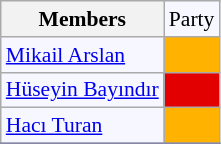<table class=wikitable style="border:1px solid #8888aa; background-color:#f7f8ff; padding:0px; font-size:90%;">
<tr>
<th>Members</th>
<td>Party</td>
</tr>
<tr>
<td><a href='#'>Mikail Arslan</a></td>
<td style="background: #ffb300"></td>
</tr>
<tr>
<td><a href='#'>Hüseyin Bayındır</a></td>
<td style="background: #e30000"></td>
</tr>
<tr>
<td><a href='#'>Hacı Turan</a></td>
<td style="background: #ffb300"></td>
</tr>
<tr>
</tr>
</table>
